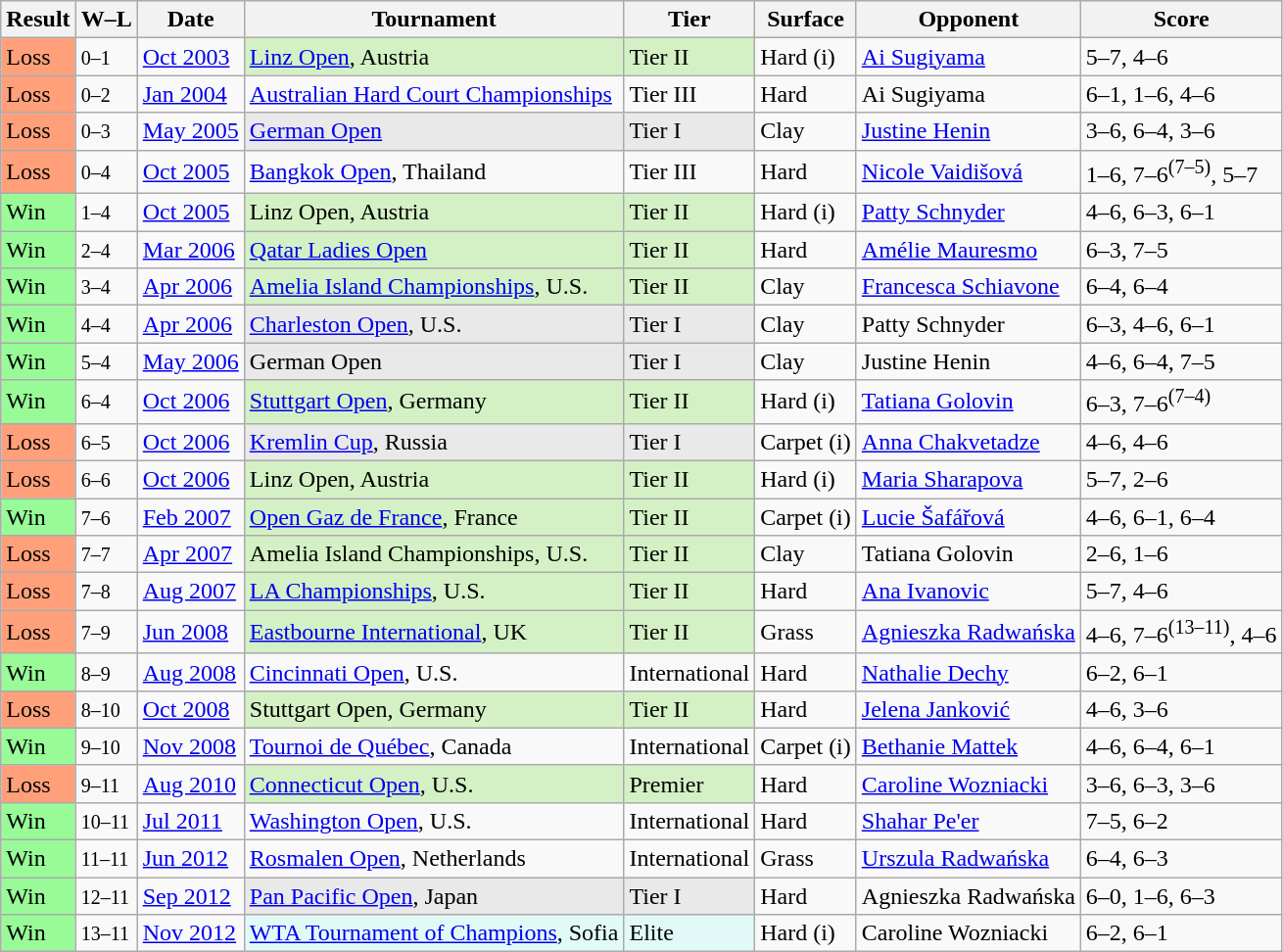<table class="sortable wikitable">
<tr>
<th>Result</th>
<th class="unsortable">W–L</th>
<th>Date</th>
<th>Tournament</th>
<th>Tier</th>
<th>Surface</th>
<th>Opponent</th>
<th class="unsortable">Score</th>
</tr>
<tr>
<td style="background:#ffa07a;">Loss</td>
<td><small>0–1</small></td>
<td><a href='#'>Oct 2003</a></td>
<td style="background:#d4f1c5;"><a href='#'>Linz Open</a>, Austria</td>
<td style="background:#d4f1c5;">Tier II</td>
<td>Hard (i)</td>
<td> <a href='#'>Ai Sugiyama</a></td>
<td>5–7, 4–6</td>
</tr>
<tr>
<td style="background:#ffa07a;">Loss</td>
<td><small>0–2</small></td>
<td><a href='#'>Jan 2004</a></td>
<td><a href='#'>Australian Hard Court Championships</a></td>
<td>Tier III</td>
<td>Hard</td>
<td> Ai Sugiyama</td>
<td>6–1, 1–6, 4–6</td>
</tr>
<tr>
<td style="background:#ffa07a;">Loss</td>
<td><small>0–3</small></td>
<td><a href='#'>May 2005</a></td>
<td bgcolor=e9e9e9><a href='#'>German Open</a></td>
<td bgcolor=e9e9e9>Tier I</td>
<td>Clay</td>
<td> <a href='#'>Justine Henin</a></td>
<td>3–6, 6–4, 3–6</td>
</tr>
<tr>
<td style="background:#ffa07a;">Loss</td>
<td><small>0–4</small></td>
<td><a href='#'>Oct 2005</a></td>
<td><a href='#'>Bangkok Open</a>, Thailand</td>
<td>Tier III</td>
<td>Hard</td>
<td> <a href='#'>Nicole Vaidišová</a></td>
<td>1–6, 7–6<sup>(7–5)</sup>, 5–7</td>
</tr>
<tr>
<td style="background:#98fb98;">Win</td>
<td><small>1–4</small></td>
<td><a href='#'>Oct 2005</a></td>
<td style="background:#d4f1c5;">Linz Open, Austria</td>
<td style="background:#d4f1c5;">Tier II</td>
<td>Hard (i)</td>
<td> <a href='#'>Patty Schnyder</a></td>
<td>4–6, 6–3, 6–1</td>
</tr>
<tr>
<td style="background:#98fb98;">Win</td>
<td><small>2–4</small></td>
<td><a href='#'>Mar 2006</a></td>
<td style="background:#d4f1c5;"><a href='#'>Qatar Ladies Open</a></td>
<td style="background:#d4f1c5;">Tier II</td>
<td>Hard</td>
<td> <a href='#'>Amélie Mauresmo</a></td>
<td>6–3, 7–5</td>
</tr>
<tr>
<td style="background:#98fb98;">Win</td>
<td><small>3–4</small></td>
<td><a href='#'>Apr 2006</a></td>
<td style="background:#d4f1c5;"><a href='#'>Amelia Island Championships</a>, U.S.</td>
<td style="background:#d4f1c5;">Tier II</td>
<td>Clay</td>
<td> <a href='#'>Francesca Schiavone</a></td>
<td>6–4, 6–4</td>
</tr>
<tr>
<td style="background:#98fb98;">Win</td>
<td><small>4–4</small></td>
<td><a href='#'>Apr 2006</a></td>
<td bgcolor=e9e9e9><a href='#'>Charleston Open</a>, U.S.</td>
<td bgcolor=e9e9e9>Tier I</td>
<td>Clay</td>
<td> Patty Schnyder</td>
<td>6–3, 4–6, 6–1</td>
</tr>
<tr>
<td style="background:#98fb98;">Win</td>
<td><small>5–4</small></td>
<td><a href='#'>May 2006</a></td>
<td bgcolor=e9e9e9>German Open</td>
<td bgcolor=e9e9e9>Tier I</td>
<td>Clay</td>
<td> Justine Henin</td>
<td>4–6, 6–4, 7–5</td>
</tr>
<tr>
<td style="background:#98fb98;">Win</td>
<td><small>6–4</small></td>
<td><a href='#'>Oct 2006</a></td>
<td style="background:#d4f1c5;"><a href='#'>Stuttgart Open</a>, Germany</td>
<td style="background:#d4f1c5;">Tier II</td>
<td>Hard (i)</td>
<td> <a href='#'>Tatiana Golovin</a></td>
<td>6–3, 7–6<sup>(7–4)</sup></td>
</tr>
<tr>
<td style="background:#ffa07a;">Loss</td>
<td><small>6–5</small></td>
<td><a href='#'>Oct 2006</a></td>
<td bgcolor=e9e9e9><a href='#'>Kremlin Cup</a>, Russia</td>
<td bgcolor=e9e9e9>Tier I</td>
<td>Carpet (i)</td>
<td> <a href='#'>Anna Chakvetadze</a></td>
<td>4–6, 4–6</td>
</tr>
<tr>
<td style="background:#ffa07a;">Loss</td>
<td><small>6–6</small></td>
<td><a href='#'>Oct 2006</a></td>
<td style="background:#d4f1c5;">Linz Open, Austria</td>
<td style="background:#d4f1c5;">Tier II</td>
<td>Hard (i)</td>
<td> <a href='#'>Maria Sharapova</a></td>
<td>5–7, 2–6</td>
</tr>
<tr>
<td style="background:#98fb98;">Win</td>
<td><small>7–6</small></td>
<td><a href='#'>Feb 2007</a></td>
<td style="background:#d4f1c5;"><a href='#'>Open Gaz de France</a>, France</td>
<td style="background:#d4f1c5;">Tier II</td>
<td>Carpet (i)</td>
<td> <a href='#'>Lucie Šafářová</a></td>
<td>4–6, 6–1, 6–4</td>
</tr>
<tr>
<td style="background:#ffa07a;">Loss</td>
<td><small>7–7</small></td>
<td><a href='#'>Apr 2007</a></td>
<td style="background:#d4f1c5;">Amelia Island Championships, U.S.</td>
<td style="background:#d4f1c5;">Tier II</td>
<td>Clay</td>
<td> Tatiana Golovin</td>
<td>2–6, 1–6</td>
</tr>
<tr>
<td style="background:#ffa07a;">Loss</td>
<td><small>7–8</small></td>
<td><a href='#'>Aug 2007</a></td>
<td style="background:#d4f1c5;"><a href='#'>LA Championships</a>, U.S.</td>
<td style="background:#d4f1c5;">Tier II</td>
<td>Hard</td>
<td> <a href='#'>Ana Ivanovic</a></td>
<td>5–7, 4–6</td>
</tr>
<tr>
<td style="background:#ffa07a;">Loss</td>
<td><small>7–9</small></td>
<td><a href='#'>Jun 2008</a></td>
<td style="background:#d4f1c5;"><a href='#'>Eastbourne International</a>, UK</td>
<td style="background:#d4f1c5;">Tier II</td>
<td>Grass</td>
<td> <a href='#'>Agnieszka Radwańska</a></td>
<td>4–6, 7–6<sup>(13–11)</sup>, 4–6</td>
</tr>
<tr>
<td style="background:#98fb98;">Win</td>
<td><small>8–9</small></td>
<td><a href='#'>Aug 2008</a></td>
<td><a href='#'>Cincinnati Open</a>, U.S.</td>
<td>International</td>
<td>Hard</td>
<td> <a href='#'>Nathalie Dechy</a></td>
<td>6–2, 6–1</td>
</tr>
<tr>
<td style="background:#ffa07a;">Loss</td>
<td><small>8–10</small></td>
<td><a href='#'>Oct 2008</a></td>
<td style="background:#d4f1c5;">Stuttgart Open, Germany</td>
<td style="background:#d4f1c5;">Tier II</td>
<td>Hard</td>
<td> <a href='#'>Jelena Janković</a></td>
<td>4–6, 3–6</td>
</tr>
<tr>
<td style="background:#98fb98;">Win</td>
<td><small>9–10</small></td>
<td><a href='#'>Nov 2008</a></td>
<td><a href='#'>Tournoi de Québec</a>, Canada</td>
<td>International</td>
<td>Carpet (i)</td>
<td> <a href='#'>Bethanie Mattek</a></td>
<td>4–6, 6–4, 6–1</td>
</tr>
<tr>
<td style="background:#ffa07a;">Loss</td>
<td><small>9–11</small></td>
<td><a href='#'>Aug 2010</a></td>
<td style="background:#d4f1c5;"><a href='#'>Connecticut Open</a>, U.S.</td>
<td style="background:#d4f1c5;">Premier</td>
<td>Hard</td>
<td> <a href='#'>Caroline Wozniacki</a></td>
<td>3–6, 6–3, 3–6</td>
</tr>
<tr>
<td style="background:#98fb98;">Win</td>
<td><small>10–11</small></td>
<td><a href='#'>Jul 2011</a></td>
<td><a href='#'>Washington Open</a>, U.S.</td>
<td>International</td>
<td>Hard</td>
<td> <a href='#'>Shahar Pe'er</a></td>
<td>7–5, 6–2</td>
</tr>
<tr>
<td style="background:#98fb98;">Win</td>
<td><small>11–11</small></td>
<td><a href='#'>Jun 2012</a></td>
<td><a href='#'>Rosmalen Open</a>, Netherlands</td>
<td>International</td>
<td>Grass</td>
<td> <a href='#'>Urszula Radwańska</a></td>
<td>6–4, 6–3</td>
</tr>
<tr>
<td style="background:#98fb98;">Win</td>
<td><small>12–11</small></td>
<td><a href='#'>Sep 2012</a></td>
<td bgcolor=e9e9e9><a href='#'>Pan Pacific Open</a>, Japan</td>
<td bgcolor=e9e9e9>Tier I</td>
<td>Hard</td>
<td> Agnieszka Radwańska</td>
<td>6–0, 1–6, 6–3</td>
</tr>
<tr>
<td style="background:#98fb98;">Win</td>
<td><small>13–11</small></td>
<td><a href='#'>Nov 2012</a></td>
<td bgcolor=e2faf7><a href='#'>WTA Tournament of Champions</a>, Sofia</td>
<td bgcolor=e2faf7>Elite</td>
<td>Hard (i)</td>
<td> Caroline Wozniacki</td>
<td>6–2, 6–1</td>
</tr>
</table>
